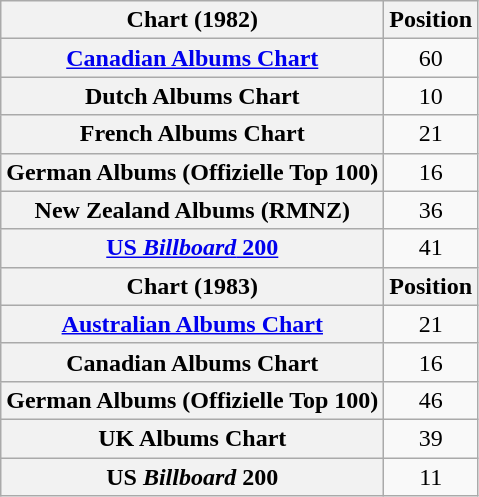<table class="wikitable plainrowheaders" style="text-align:center;">
<tr>
<th>Chart (1982)</th>
<th>Position</th>
</tr>
<tr>
<th scope="row"><a href='#'>Canadian Albums Chart</a></th>
<td>60</td>
</tr>
<tr>
<th scope="row">Dutch Albums Chart</th>
<td>10</td>
</tr>
<tr>
<th scope="row">French Albums Chart</th>
<td>21</td>
</tr>
<tr>
<th scope="row">German Albums (Offizielle Top 100)</th>
<td>16</td>
</tr>
<tr>
<th scope="row">New Zealand Albums (RMNZ)</th>
<td>36</td>
</tr>
<tr>
<th scope="row"><a href='#'>US <em>Billboard</em> 200</a></th>
<td>41</td>
</tr>
<tr>
<th>Chart (1983)</th>
<th>Position</th>
</tr>
<tr>
<th scope="row"><a href='#'>Australian Albums Chart</a></th>
<td>21</td>
</tr>
<tr>
<th scope="row">Canadian Albums Chart</th>
<td>16</td>
</tr>
<tr>
<th scope="row">German Albums (Offizielle Top 100)</th>
<td>46</td>
</tr>
<tr>
<th scope="row">UK Albums Chart</th>
<td>39</td>
</tr>
<tr>
<th scope="row">US <em>Billboard</em> 200</th>
<td>11</td>
</tr>
</table>
